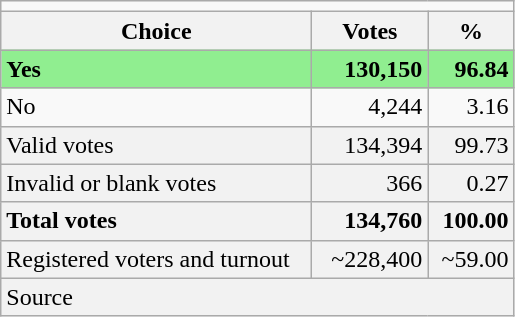<table class="wikitable" style="text-align:right;">
<tr>
<td colspan="6" align="center"></td>
</tr>
<tr>
<th style="width:200px;">Choice</th>
<th style="width:70px;">Votes</th>
<th style="width:50px;">%</th>
</tr>
<tr style="background:lightgreen;">
<td align="left"> <strong>Yes</strong></td>
<td><strong>130,150</strong></td>
<td><strong>96.84</strong></td>
</tr>
<tr>
<td align="left">No</td>
<td>4,244</td>
<td>3.16</td>
</tr>
<tr style="background-color:#F2F2F2">
<td align="left">Valid votes</td>
<td>134,394</td>
<td>99.73</td>
</tr>
<tr style="background-color:#F2F2F2">
<td align="left">Invalid or blank votes</td>
<td>366</td>
<td>0.27</td>
</tr>
<tr style="background-color:#F2F2F2">
<td align="left"><strong>Total votes</strong></td>
<td><strong>134,760</strong></td>
<td><strong>100.00</strong></td>
</tr>
<tr style="background-color:#F2F2F2">
<td align="left">Registered voters and turnout</td>
<td>~228,400</td>
<td>~59.00</td>
</tr>
<tr style="background-color:#F2F2F2">
<td colspan="3" align="left">Source</td>
</tr>
</table>
